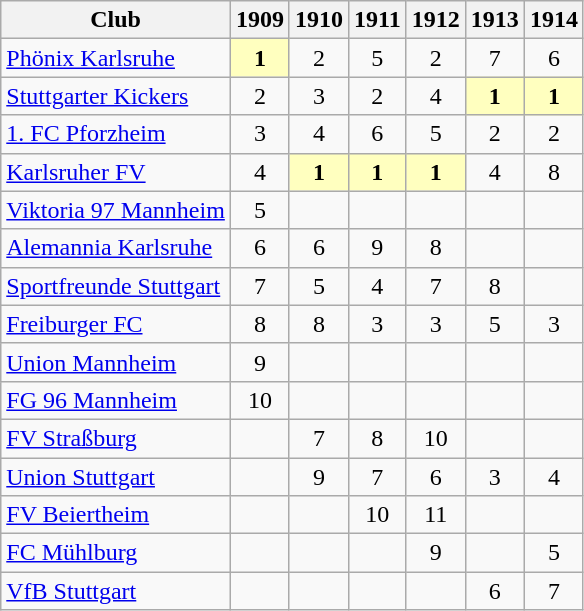<table class="wikitable">
<tr>
<th>Club</th>
<th>1909</th>
<th>1910</th>
<th>1911</th>
<th>1912</th>
<th>1913</th>
<th>1914</th>
</tr>
<tr align="center">
<td align="left"><a href='#'>Phönix Karlsruhe</a></td>
<td style="background:#ffffbf"><strong>1</strong></td>
<td>2</td>
<td>5</td>
<td>2</td>
<td>7</td>
<td>6</td>
</tr>
<tr align="center">
<td align="left"><a href='#'>Stuttgarter Kickers</a></td>
<td>2</td>
<td>3</td>
<td>2</td>
<td>4</td>
<td style="background:#ffffbf"><strong>1</strong></td>
<td style="background:#ffffbf"><strong>1</strong></td>
</tr>
<tr align="center">
<td align="left"><a href='#'>1. FC Pforzheim</a></td>
<td>3</td>
<td>4</td>
<td>6</td>
<td>5</td>
<td>2</td>
<td>2</td>
</tr>
<tr align="center">
<td align="left"><a href='#'>Karlsruher FV</a></td>
<td>4</td>
<td style="background:#ffffbf"><strong>1</strong></td>
<td style="background:#ffffbf"><strong>1</strong></td>
<td style="background:#ffffbf"><strong>1</strong></td>
<td>4</td>
<td>8</td>
</tr>
<tr align="center">
<td align="left"><a href='#'>Viktoria 97 Mannheim</a></td>
<td>5</td>
<td></td>
<td></td>
<td></td>
<td></td>
<td></td>
</tr>
<tr align="center">
<td align="left"><a href='#'>Alemannia Karlsruhe</a></td>
<td>6</td>
<td>6</td>
<td>9</td>
<td>8</td>
<td></td>
<td></td>
</tr>
<tr align="center">
<td align="left"><a href='#'>Sportfreunde Stuttgart</a></td>
<td>7</td>
<td>5</td>
<td>4</td>
<td>7</td>
<td>8</td>
<td></td>
</tr>
<tr align="center">
<td align="left"><a href='#'>Freiburger FC</a></td>
<td>8</td>
<td>8</td>
<td>3</td>
<td>3</td>
<td>5</td>
<td>3</td>
</tr>
<tr align="center">
<td align="left"><a href='#'>Union Mannheim</a></td>
<td>9</td>
<td></td>
<td></td>
<td></td>
<td></td>
<td></td>
</tr>
<tr align="center">
<td align="left"><a href='#'>FG 96 Mannheim</a></td>
<td>10</td>
<td></td>
<td></td>
<td></td>
<td></td>
<td></td>
</tr>
<tr align="center">
<td align="left"><a href='#'>FV Straßburg</a></td>
<td></td>
<td>7</td>
<td>8</td>
<td>10</td>
<td></td>
<td></td>
</tr>
<tr align="center">
<td align="left"><a href='#'>Union Stuttgart</a></td>
<td></td>
<td>9</td>
<td>7</td>
<td>6</td>
<td>3</td>
<td>4</td>
</tr>
<tr align="center">
<td align="left"><a href='#'>FV Beiertheim</a></td>
<td></td>
<td></td>
<td>10</td>
<td>11</td>
<td></td>
<td></td>
</tr>
<tr align="center">
<td align="left"><a href='#'>FC Mühlburg</a></td>
<td></td>
<td></td>
<td></td>
<td>9</td>
<td></td>
<td>5</td>
</tr>
<tr align="center">
<td align="left"><a href='#'>VfB Stuttgart</a></td>
<td></td>
<td></td>
<td></td>
<td></td>
<td>6</td>
<td>7</td>
</tr>
</table>
